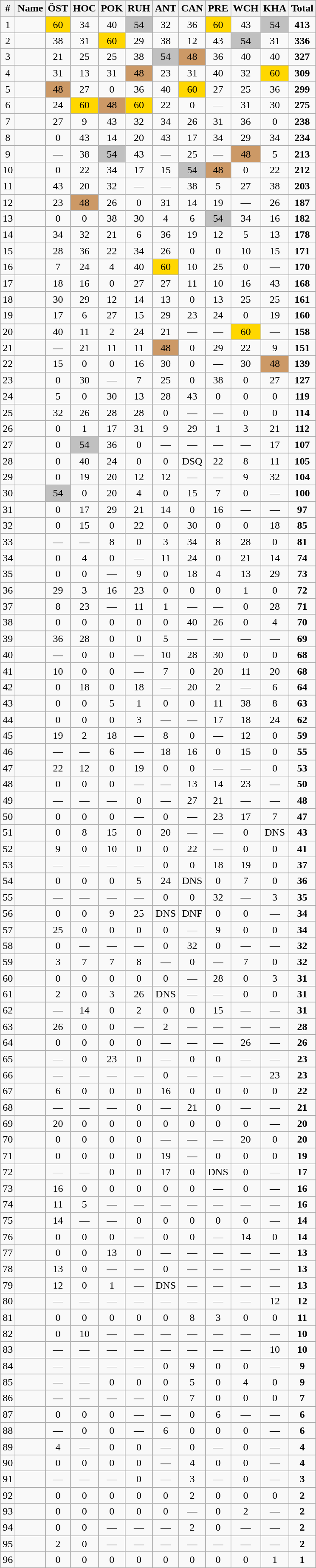<table class="wikitable sortable" style="text-align:center;">
<tr>
<th>#</th>
<th>Name</th>
<th>ÖST</th>
<th>HOC</th>
<th>POK</th>
<th>RUH</th>
<th>ANT</th>
<th>CAN</th>
<th>PRE</th>
<th>WCH</th>
<th>KHA</th>
<th>Total</th>
</tr>
<tr>
<td>1</td>
<td align="left"></td>
<td bgcolor="gold">60</td>
<td>34</td>
<td>40</td>
<td bgcolor="silver">54</td>
<td>32</td>
<td>36</td>
<td bgcolor="gold">60</td>
<td>43</td>
<td bgcolor="silver">54</td>
<td><strong>413</strong></td>
</tr>
<tr>
<td>2</td>
<td align="left"></td>
<td>38</td>
<td>31</td>
<td bgcolor="gold">60</td>
<td>29</td>
<td>38</td>
<td>12</td>
<td>43</td>
<td bgcolor="silver">54</td>
<td>31</td>
<td><strong>336</strong></td>
</tr>
<tr>
<td>3</td>
<td align="left"></td>
<td>21</td>
<td>25</td>
<td>25</td>
<td>38</td>
<td bgcolor="silver">54</td>
<td bgcolor="CC9966">48</td>
<td>36</td>
<td>40</td>
<td>40</td>
<td><strong>327</strong></td>
</tr>
<tr>
<td>4</td>
<td align="left"></td>
<td>31</td>
<td>13</td>
<td>31</td>
<td bgcolor="CC9966">48</td>
<td>23</td>
<td>31</td>
<td>40</td>
<td>32</td>
<td bgcolor="gold">60</td>
<td><strong>309</strong></td>
</tr>
<tr>
<td>5</td>
<td align="left"></td>
<td bgcolor="CC9966">48</td>
<td>27</td>
<td>0</td>
<td>36</td>
<td>40</td>
<td bgcolor="gold">60</td>
<td>27</td>
<td>25</td>
<td>36</td>
<td><strong>299</strong></td>
</tr>
<tr>
<td>6</td>
<td align="left"></td>
<td>24</td>
<td bgcolor="gold">60</td>
<td bgcolor="CC9966">48</td>
<td bgcolor="gold">60</td>
<td>22</td>
<td>0</td>
<td>—</td>
<td>31</td>
<td>30</td>
<td><strong>275</strong></td>
</tr>
<tr>
<td>7</td>
<td align="left"></td>
<td>27</td>
<td>9</td>
<td>43</td>
<td>32</td>
<td>34</td>
<td>26</td>
<td>31</td>
<td>36</td>
<td>0</td>
<td><strong>238</strong></td>
</tr>
<tr>
<td>8</td>
<td align="left"></td>
<td>0</td>
<td>43</td>
<td>14</td>
<td>20</td>
<td>43</td>
<td>17</td>
<td>34</td>
<td>29</td>
<td>34</td>
<td><strong>234</strong></td>
</tr>
<tr>
<td>9</td>
<td align="left"></td>
<td>—</td>
<td>38</td>
<td bgcolor="silver">54</td>
<td>43</td>
<td>—</td>
<td>25</td>
<td>—</td>
<td bgcolor="CC9966">48</td>
<td>5</td>
<td><strong>213</strong></td>
</tr>
<tr>
<td>10</td>
<td align="left"></td>
<td>0</td>
<td>22</td>
<td>34</td>
<td>17</td>
<td>15</td>
<td bgcolor="silver">54</td>
<td bgcolor="CC9966">48</td>
<td>0</td>
<td>22</td>
<td><strong>212</strong></td>
</tr>
<tr>
<td>11</td>
<td align="left"></td>
<td>43</td>
<td>20</td>
<td>32</td>
<td>—</td>
<td>—</td>
<td>38</td>
<td>5</td>
<td>27</td>
<td>38</td>
<td><strong>203</strong></td>
</tr>
<tr>
<td>12</td>
<td align="left"></td>
<td>23</td>
<td bgcolor="CC9966">48</td>
<td>26</td>
<td>0</td>
<td>31</td>
<td>14</td>
<td>19</td>
<td>—</td>
<td>26</td>
<td><strong>187</strong></td>
</tr>
<tr>
<td>13</td>
<td align="left"></td>
<td>0</td>
<td>0</td>
<td>38</td>
<td>30</td>
<td>4</td>
<td>6</td>
<td bgcolor="silver">54</td>
<td>34</td>
<td>16</td>
<td><strong>182</strong></td>
</tr>
<tr>
<td>14</td>
<td align="left"></td>
<td>34</td>
<td>32</td>
<td>21</td>
<td>6</td>
<td>36</td>
<td>19</td>
<td>12</td>
<td>5</td>
<td>13</td>
<td><strong>178</strong></td>
</tr>
<tr>
<td>15</td>
<td align="left"></td>
<td>28</td>
<td>36</td>
<td>22</td>
<td>34</td>
<td>26</td>
<td>0</td>
<td>0</td>
<td>10</td>
<td>15</td>
<td><strong>171</strong></td>
</tr>
<tr>
<td>16</td>
<td align="left"></td>
<td>7</td>
<td>24</td>
<td>4</td>
<td>40</td>
<td bgcolor="gold">60</td>
<td>10</td>
<td>25</td>
<td>0</td>
<td>—</td>
<td><strong>170</strong></td>
</tr>
<tr>
<td>17</td>
<td align="left"></td>
<td>18</td>
<td>16</td>
<td>0</td>
<td>27</td>
<td>27</td>
<td>11</td>
<td>10</td>
<td>16</td>
<td>43</td>
<td><strong>168</strong></td>
</tr>
<tr>
<td>18</td>
<td align="left"></td>
<td>30</td>
<td>29</td>
<td>12</td>
<td>14</td>
<td>13</td>
<td>0</td>
<td>13</td>
<td>25</td>
<td>25</td>
<td><strong>161</strong></td>
</tr>
<tr>
<td>19</td>
<td align="left"></td>
<td>17</td>
<td>6</td>
<td>27</td>
<td>15</td>
<td>29</td>
<td>23</td>
<td>24</td>
<td>0</td>
<td>19</td>
<td><strong>160</strong></td>
</tr>
<tr>
<td>20</td>
<td align="left"></td>
<td>40</td>
<td>11</td>
<td>2</td>
<td>24</td>
<td>21</td>
<td>—</td>
<td>—</td>
<td bgcolor="gold">60</td>
<td>—</td>
<td><strong>158</strong></td>
</tr>
<tr>
<td>21</td>
<td align="left"></td>
<td>—</td>
<td>21</td>
<td>11</td>
<td>11</td>
<td bgcolor="CC9966">48</td>
<td>0</td>
<td>29</td>
<td>22</td>
<td>9</td>
<td><strong>151</strong></td>
</tr>
<tr>
<td>22</td>
<td align="left"></td>
<td>15</td>
<td>0</td>
<td>0</td>
<td>16</td>
<td>30</td>
<td>0</td>
<td>—</td>
<td>30</td>
<td bgcolor="CC9966">48</td>
<td><strong>139</strong></td>
</tr>
<tr>
<td>23</td>
<td align="left"></td>
<td>0</td>
<td>30</td>
<td>—</td>
<td>7</td>
<td>25</td>
<td>0</td>
<td>38</td>
<td>0</td>
<td>27</td>
<td><strong>127</strong></td>
</tr>
<tr>
<td>24</td>
<td align="left"></td>
<td>5</td>
<td>0</td>
<td>30</td>
<td>13</td>
<td>28</td>
<td>43</td>
<td>0</td>
<td>0</td>
<td>0</td>
<td><strong>119</strong></td>
</tr>
<tr>
<td>25</td>
<td align="left"></td>
<td>32</td>
<td>26</td>
<td>28</td>
<td>28</td>
<td>0</td>
<td>—</td>
<td>—</td>
<td>0</td>
<td>0</td>
<td><strong>114</strong></td>
</tr>
<tr>
<td>26</td>
<td align="left"></td>
<td>0</td>
<td>1</td>
<td>17</td>
<td>31</td>
<td>9</td>
<td>29</td>
<td>1</td>
<td>3</td>
<td>21</td>
<td><strong>112</strong></td>
</tr>
<tr>
<td>27</td>
<td align="left"></td>
<td>0</td>
<td bgcolor="silver">54</td>
<td>36</td>
<td>0</td>
<td>—</td>
<td>—</td>
<td>—</td>
<td>—</td>
<td>17</td>
<td><strong>107</strong></td>
</tr>
<tr>
<td>28</td>
<td align="left"></td>
<td>0</td>
<td>40</td>
<td>24</td>
<td>0</td>
<td>0</td>
<td>DSQ</td>
<td>22</td>
<td>8</td>
<td>11</td>
<td><strong>105</strong></td>
</tr>
<tr>
<td>29</td>
<td align="left"></td>
<td>0</td>
<td>19</td>
<td>20</td>
<td>12</td>
<td>12</td>
<td>—</td>
<td>—</td>
<td>9</td>
<td>32</td>
<td><strong>104</strong></td>
</tr>
<tr>
<td>30</td>
<td align="left"></td>
<td bgcolor="silver">54</td>
<td>0</td>
<td>20</td>
<td>4</td>
<td>0</td>
<td>15</td>
<td>7</td>
<td>0</td>
<td>—</td>
<td><strong>100</strong></td>
</tr>
<tr>
<td>31</td>
<td align="left"></td>
<td>0</td>
<td>17</td>
<td>29</td>
<td>21</td>
<td>14</td>
<td>0</td>
<td>16</td>
<td>—</td>
<td>—</td>
<td><strong>97</strong></td>
</tr>
<tr>
<td>32</td>
<td align="left"></td>
<td>0</td>
<td>15</td>
<td>0</td>
<td>22</td>
<td>0</td>
<td>30</td>
<td>0</td>
<td>0</td>
<td>18</td>
<td><strong>85</strong></td>
</tr>
<tr>
<td>33</td>
<td align="left"></td>
<td>—</td>
<td>—</td>
<td>8</td>
<td>0</td>
<td>3</td>
<td>34</td>
<td>8</td>
<td>28</td>
<td>0</td>
<td><strong>81</strong></td>
</tr>
<tr>
<td>34</td>
<td align="left"></td>
<td>0</td>
<td>4</td>
<td>0</td>
<td>—</td>
<td>11</td>
<td>24</td>
<td>0</td>
<td>21</td>
<td>14</td>
<td><strong>74</strong></td>
</tr>
<tr>
<td>35</td>
<td align="left"></td>
<td>0</td>
<td>0</td>
<td>—</td>
<td>9</td>
<td>0</td>
<td>18</td>
<td>4</td>
<td>13</td>
<td>29</td>
<td><strong>73</strong></td>
</tr>
<tr>
<td>36</td>
<td align="left"></td>
<td>29</td>
<td>3</td>
<td>16</td>
<td>23</td>
<td>0</td>
<td>0</td>
<td>0</td>
<td>1</td>
<td>0</td>
<td><strong>72</strong></td>
</tr>
<tr>
<td>37</td>
<td align="left"></td>
<td>8</td>
<td>23</td>
<td>—</td>
<td>11</td>
<td>1</td>
<td>—</td>
<td>—</td>
<td>0</td>
<td>28</td>
<td><strong>71</strong></td>
</tr>
<tr>
<td>38</td>
<td align="left"></td>
<td>0</td>
<td>0</td>
<td>0</td>
<td>0</td>
<td>0</td>
<td>40</td>
<td>26</td>
<td>0</td>
<td>4</td>
<td><strong>70</strong></td>
</tr>
<tr>
<td>39</td>
<td align="left"></td>
<td>36</td>
<td>28</td>
<td>0</td>
<td>0</td>
<td>5</td>
<td>—</td>
<td>—</td>
<td>—</td>
<td>—</td>
<td><strong>69</strong></td>
</tr>
<tr>
<td>40</td>
<td align="left"></td>
<td>—</td>
<td>0</td>
<td>0</td>
<td>—</td>
<td>10</td>
<td>28</td>
<td>30</td>
<td>0</td>
<td>0</td>
<td><strong>68</strong></td>
</tr>
<tr>
<td>41</td>
<td align="left"></td>
<td>10</td>
<td>0</td>
<td>0</td>
<td>—</td>
<td>7</td>
<td>0</td>
<td>20</td>
<td>11</td>
<td>20</td>
<td><strong>68</strong></td>
</tr>
<tr>
<td>42</td>
<td align="left"></td>
<td>0</td>
<td>18</td>
<td>0</td>
<td>18</td>
<td>—</td>
<td>20</td>
<td>2</td>
<td>—</td>
<td>6</td>
<td><strong>64</strong></td>
</tr>
<tr>
<td>43</td>
<td align="left"></td>
<td>0</td>
<td>0</td>
<td>5</td>
<td>1</td>
<td>0</td>
<td>0</td>
<td>11</td>
<td>38</td>
<td>8</td>
<td><strong>63</strong></td>
</tr>
<tr>
<td>44</td>
<td align="left"></td>
<td>0</td>
<td>0</td>
<td>0</td>
<td>3</td>
<td>—</td>
<td>—</td>
<td>17</td>
<td>18</td>
<td>24</td>
<td><strong>62</strong></td>
</tr>
<tr>
<td>45</td>
<td align="left"></td>
<td>19</td>
<td>2</td>
<td>18</td>
<td>—</td>
<td>8</td>
<td>0</td>
<td>—</td>
<td>12</td>
<td>0</td>
<td><strong>59</strong></td>
</tr>
<tr>
<td>46</td>
<td align="left"></td>
<td>—</td>
<td>—</td>
<td>6</td>
<td>—</td>
<td>18</td>
<td>16</td>
<td>0</td>
<td>15</td>
<td>0</td>
<td><strong>55</strong></td>
</tr>
<tr>
<td>47</td>
<td align="left"></td>
<td>22</td>
<td>12</td>
<td>0</td>
<td>19</td>
<td>0</td>
<td>0</td>
<td>—</td>
<td>—</td>
<td>0</td>
<td><strong>53</strong></td>
</tr>
<tr>
<td>48</td>
<td align="left"></td>
<td>0</td>
<td>0</td>
<td>0</td>
<td>—</td>
<td>—</td>
<td>13</td>
<td>14</td>
<td>23</td>
<td>—</td>
<td><strong>50</strong></td>
</tr>
<tr>
<td>49</td>
<td align="left"></td>
<td>—</td>
<td>—</td>
<td>—</td>
<td>0</td>
<td>—</td>
<td>27</td>
<td>21</td>
<td>—</td>
<td>—</td>
<td><strong>48</strong></td>
</tr>
<tr>
<td>50</td>
<td align="left"></td>
<td>0</td>
<td>0</td>
<td>0</td>
<td>—</td>
<td>0</td>
<td>—</td>
<td>23</td>
<td>17</td>
<td>7</td>
<td><strong>47</strong></td>
</tr>
<tr>
<td>51</td>
<td align="left"></td>
<td>0</td>
<td>8</td>
<td>15</td>
<td>0</td>
<td>20</td>
<td>—</td>
<td>—</td>
<td>0</td>
<td>DNS</td>
<td><strong>43</strong></td>
</tr>
<tr>
<td>52</td>
<td align="left"></td>
<td>9</td>
<td>0</td>
<td>10</td>
<td>0</td>
<td>0</td>
<td>22</td>
<td>—</td>
<td>0</td>
<td>0</td>
<td><strong>41</strong></td>
</tr>
<tr>
<td>53</td>
<td align="left"></td>
<td>—</td>
<td>—</td>
<td>—</td>
<td>—</td>
<td>0</td>
<td>0</td>
<td>18</td>
<td>19</td>
<td>0</td>
<td><strong>37</strong></td>
</tr>
<tr>
<td>54</td>
<td align="left"></td>
<td>0</td>
<td>0</td>
<td>0</td>
<td>5</td>
<td>24</td>
<td>DNS</td>
<td>0</td>
<td>7</td>
<td>0</td>
<td><strong>36</strong></td>
</tr>
<tr>
<td>55</td>
<td align="left"></td>
<td>—</td>
<td>—</td>
<td>—</td>
<td>—</td>
<td>0</td>
<td>0</td>
<td>32</td>
<td>—</td>
<td>3</td>
<td><strong>35</strong></td>
</tr>
<tr>
<td>56</td>
<td align="left"></td>
<td>0</td>
<td>0</td>
<td>9</td>
<td>25</td>
<td>DNS</td>
<td>DNF</td>
<td>0</td>
<td>0</td>
<td>—</td>
<td><strong>34</strong></td>
</tr>
<tr>
<td>57</td>
<td align="left"></td>
<td>25</td>
<td>0</td>
<td>0</td>
<td>0</td>
<td>0</td>
<td>—</td>
<td>9</td>
<td>0</td>
<td>0</td>
<td><strong>34</strong></td>
</tr>
<tr>
<td>58</td>
<td align="left"></td>
<td>0</td>
<td>—</td>
<td>—</td>
<td>—</td>
<td>0</td>
<td>32</td>
<td>0</td>
<td>—</td>
<td>—</td>
<td><strong>32</strong></td>
</tr>
<tr>
<td>59</td>
<td align="left"></td>
<td>3</td>
<td>7</td>
<td>7</td>
<td>8</td>
<td>—</td>
<td>0</td>
<td>—</td>
<td>7</td>
<td>0</td>
<td><strong>32</strong></td>
</tr>
<tr>
<td>60</td>
<td align="left"></td>
<td>0</td>
<td>0</td>
<td>0</td>
<td>0</td>
<td>0</td>
<td>—</td>
<td>28</td>
<td>0</td>
<td>3</td>
<td><strong>31</strong></td>
</tr>
<tr>
<td>61</td>
<td align="left"></td>
<td>2</td>
<td>0</td>
<td>3</td>
<td>26</td>
<td>DNS</td>
<td>—</td>
<td>—</td>
<td>0</td>
<td>0</td>
<td><strong>31</strong></td>
</tr>
<tr>
<td>62</td>
<td align="left"></td>
<td>—</td>
<td>14</td>
<td>0</td>
<td>2</td>
<td>0</td>
<td>0</td>
<td>15</td>
<td>—</td>
<td>—</td>
<td><strong>31</strong></td>
</tr>
<tr>
<td>63</td>
<td align="left"></td>
<td>26</td>
<td>0</td>
<td>0</td>
<td>—</td>
<td>2</td>
<td>—</td>
<td>—</td>
<td>—</td>
<td>—</td>
<td><strong>28</strong></td>
</tr>
<tr>
<td>64</td>
<td align="left"></td>
<td>0</td>
<td>0</td>
<td>0</td>
<td>0</td>
<td>—</td>
<td>—</td>
<td>—</td>
<td>26</td>
<td>—</td>
<td><strong>26</strong></td>
</tr>
<tr>
<td>65</td>
<td align="left"></td>
<td>—</td>
<td>0</td>
<td>23</td>
<td>0</td>
<td>—</td>
<td>0</td>
<td>0</td>
<td>—</td>
<td>—</td>
<td><strong>23</strong></td>
</tr>
<tr>
<td>66</td>
<td align="left"></td>
<td>—</td>
<td>—</td>
<td>—</td>
<td>—</td>
<td>0</td>
<td>—</td>
<td>—</td>
<td>—</td>
<td>23</td>
<td><strong>23</strong></td>
</tr>
<tr>
<td>67</td>
<td align="left"></td>
<td>6</td>
<td>0</td>
<td>0</td>
<td>0</td>
<td>16</td>
<td>0</td>
<td>0</td>
<td>0</td>
<td>0</td>
<td><strong>22</strong></td>
</tr>
<tr>
<td>68</td>
<td align="left"></td>
<td>—</td>
<td>—</td>
<td>—</td>
<td>0</td>
<td>—</td>
<td>21</td>
<td>0</td>
<td>—</td>
<td>—</td>
<td><strong>21</strong></td>
</tr>
<tr>
<td>69</td>
<td align="left"></td>
<td>20</td>
<td>0</td>
<td>0</td>
<td>0</td>
<td>0</td>
<td>0</td>
<td>0</td>
<td>0</td>
<td>—</td>
<td><strong>20</strong></td>
</tr>
<tr>
<td>70</td>
<td align="left"></td>
<td>0</td>
<td>0</td>
<td>0</td>
<td>0</td>
<td>—</td>
<td>—</td>
<td>—</td>
<td>20</td>
<td>0</td>
<td><strong>20</strong></td>
</tr>
<tr>
<td>71</td>
<td align="left"></td>
<td>0</td>
<td>0</td>
<td>0</td>
<td>0</td>
<td>19</td>
<td>—</td>
<td>0</td>
<td>0</td>
<td>0</td>
<td><strong>19</strong></td>
</tr>
<tr>
<td>72</td>
<td align="left"></td>
<td>—</td>
<td>—</td>
<td>0</td>
<td>0</td>
<td>17</td>
<td>0</td>
<td>DNS</td>
<td>0</td>
<td>—</td>
<td><strong>17</strong></td>
</tr>
<tr>
<td>73</td>
<td align="left"></td>
<td>16</td>
<td>0</td>
<td>0</td>
<td>0</td>
<td>0</td>
<td>0</td>
<td>—</td>
<td>0</td>
<td>—</td>
<td><strong>16</strong></td>
</tr>
<tr>
<td>74</td>
<td align="left"></td>
<td>11</td>
<td>5</td>
<td>—</td>
<td>—</td>
<td>—</td>
<td>—</td>
<td>—</td>
<td>—</td>
<td>—</td>
<td><strong>16</strong></td>
</tr>
<tr>
<td>75</td>
<td align="left"></td>
<td>14</td>
<td>—</td>
<td>—</td>
<td>0</td>
<td>0</td>
<td>0</td>
<td>0</td>
<td>0</td>
<td>—</td>
<td><strong>14</strong></td>
</tr>
<tr>
<td>76</td>
<td align="left"></td>
<td>0</td>
<td>0</td>
<td>0</td>
<td>—</td>
<td>0</td>
<td>0</td>
<td>—</td>
<td>14</td>
<td>0</td>
<td><strong>14</strong></td>
</tr>
<tr>
<td>77</td>
<td align="left"></td>
<td>0</td>
<td>0</td>
<td>13</td>
<td>0</td>
<td>—</td>
<td>—</td>
<td>—</td>
<td>—</td>
<td>—</td>
<td><strong>13</strong></td>
</tr>
<tr>
<td>78</td>
<td align="left"></td>
<td>13</td>
<td>0</td>
<td>—</td>
<td>—</td>
<td>0</td>
<td>—</td>
<td>—</td>
<td>—</td>
<td>—</td>
<td><strong>13</strong></td>
</tr>
<tr>
<td>79</td>
<td align="left"></td>
<td>12</td>
<td>0</td>
<td>1</td>
<td>—</td>
<td>DNS</td>
<td>—</td>
<td>—</td>
<td>—</td>
<td>—</td>
<td><strong>13</strong></td>
</tr>
<tr>
<td>80</td>
<td align="left"></td>
<td>—</td>
<td>—</td>
<td>—</td>
<td>—</td>
<td>—</td>
<td>—</td>
<td>—</td>
<td>—</td>
<td>12</td>
<td><strong>12</strong></td>
</tr>
<tr>
<td>81</td>
<td align="left"></td>
<td>0</td>
<td>0</td>
<td>0</td>
<td>0</td>
<td>0</td>
<td>8</td>
<td>3</td>
<td>0</td>
<td>0</td>
<td><strong>11</strong></td>
</tr>
<tr>
<td>82</td>
<td align="left"></td>
<td>0</td>
<td>10</td>
<td>—</td>
<td>—</td>
<td>—</td>
<td>—</td>
<td>—</td>
<td>—</td>
<td>—</td>
<td><strong>10</strong></td>
</tr>
<tr>
<td>83</td>
<td align="left"></td>
<td>—</td>
<td>—</td>
<td>—</td>
<td>—</td>
<td>—</td>
<td>—</td>
<td>—</td>
<td>—</td>
<td>10</td>
<td><strong>10</strong></td>
</tr>
<tr>
<td>84</td>
<td align="left"></td>
<td>—</td>
<td>—</td>
<td>—</td>
<td>—</td>
<td>0</td>
<td>9</td>
<td>0</td>
<td>0</td>
<td>—</td>
<td><strong>9</strong></td>
</tr>
<tr>
<td>85</td>
<td align="left"></td>
<td>—</td>
<td>—</td>
<td>0</td>
<td>0</td>
<td>0</td>
<td>5</td>
<td>0</td>
<td>4</td>
<td>0</td>
<td><strong>9</strong></td>
</tr>
<tr>
<td>86</td>
<td align="left"></td>
<td>—</td>
<td>—</td>
<td>—</td>
<td>—</td>
<td>0</td>
<td>7</td>
<td>0</td>
<td>0</td>
<td>0</td>
<td><strong>7</strong></td>
</tr>
<tr>
<td>87</td>
<td align="left"></td>
<td>0</td>
<td>0</td>
<td>0</td>
<td>—</td>
<td>—</td>
<td>0</td>
<td>6</td>
<td>—</td>
<td>—</td>
<td><strong>6</strong></td>
</tr>
<tr>
<td>88</td>
<td align="left"></td>
<td>—</td>
<td>0</td>
<td>0</td>
<td>—</td>
<td>6</td>
<td>0</td>
<td>0</td>
<td>0</td>
<td>—</td>
<td><strong>6</strong></td>
</tr>
<tr>
<td>89</td>
<td align="left"></td>
<td>4</td>
<td>—</td>
<td>0</td>
<td>0</td>
<td>—</td>
<td>0</td>
<td>—</td>
<td>0</td>
<td>—</td>
<td><strong>4</strong></td>
</tr>
<tr>
<td>90</td>
<td align="left"></td>
<td>0</td>
<td>0</td>
<td>0</td>
<td>0</td>
<td>—</td>
<td>4</td>
<td>0</td>
<td>0</td>
<td>—</td>
<td><strong>4</strong></td>
</tr>
<tr>
<td>91</td>
<td align="left"></td>
<td>—</td>
<td>—</td>
<td>—</td>
<td>0</td>
<td>—</td>
<td>3</td>
<td>—</td>
<td>0</td>
<td>—</td>
<td><strong>3</strong></td>
</tr>
<tr>
<td>92</td>
<td align="left"></td>
<td>0</td>
<td>0</td>
<td>0</td>
<td>0</td>
<td>0</td>
<td>2</td>
<td>0</td>
<td>0</td>
<td>0</td>
<td><strong>2</strong></td>
</tr>
<tr>
<td>93</td>
<td align="left"></td>
<td>0</td>
<td>0</td>
<td>0</td>
<td>0</td>
<td>0</td>
<td>—</td>
<td>0</td>
<td>2</td>
<td>—</td>
<td><strong>2</strong></td>
</tr>
<tr>
<td>94</td>
<td align="left"></td>
<td>0</td>
<td>0</td>
<td>—</td>
<td>—</td>
<td>—</td>
<td>2</td>
<td>0</td>
<td>—</td>
<td>—</td>
<td><strong>2</strong></td>
</tr>
<tr>
<td>95</td>
<td align="left"></td>
<td>2</td>
<td>0</td>
<td>—</td>
<td>—</td>
<td>—</td>
<td>—</td>
<td>—</td>
<td>—</td>
<td>—</td>
<td><strong>2</strong></td>
</tr>
<tr>
<td>96</td>
<td align="left"></td>
<td>0</td>
<td>0</td>
<td>0</td>
<td>0</td>
<td>0</td>
<td>0</td>
<td>0</td>
<td>0</td>
<td>1</td>
<td><strong>1</strong></td>
</tr>
</table>
